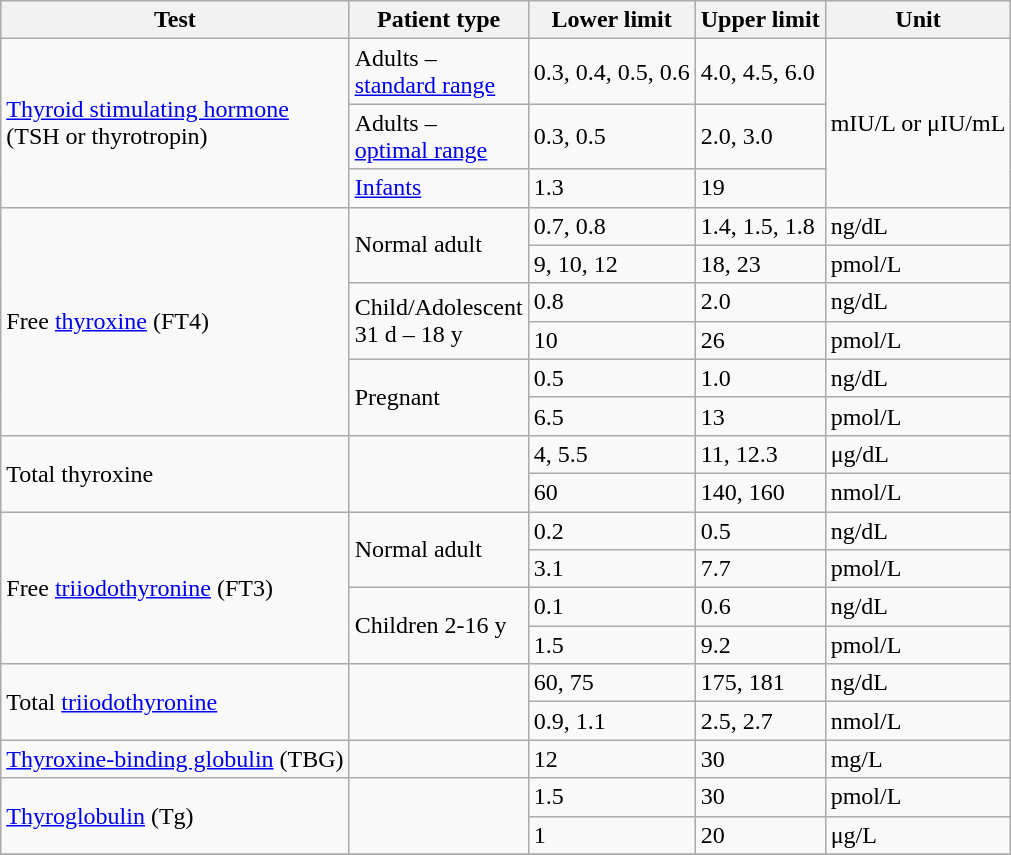<table class="wikitable">
<tr>
<th>Test</th>
<th>Patient type</th>
<th>Lower limit</th>
<th>Upper limit</th>
<th>Unit</th>
</tr>
<tr>
<td rowspan=3><a href='#'>Thyroid stimulating hormone</a> <br> (TSH or thyrotropin)</td>
<td>Adults – <br> <a href='#'>standard range</a></td>
<td>0.3, 0.4, 0.5, 0.6</td>
<td>4.0, 4.5, 6.0</td>
<td rowspan=3>mIU/L or μIU/mL</td>
</tr>
<tr>
<td>Adults – <br> <a href='#'>optimal range</a></td>
<td>0.3, 0.5</td>
<td>2.0, 3.0</td>
</tr>
<tr>
<td><a href='#'>Infants</a></td>
<td>1.3</td>
<td>19</td>
</tr>
<tr>
<td rowspan=6>Free <a href='#'>thyroxine</a> (FT4)<br></td>
<td rowspan=2>Normal adult</td>
<td>0.7, 0.8</td>
<td>1.4, 1.5, 1.8</td>
<td>ng/dL</td>
</tr>
<tr>
<td>9, 10, 12</td>
<td>18, 23</td>
<td>pmol/L</td>
</tr>
<tr>
<td rowspan=2>Child/Adolescent <br> 31 d – 18 y</td>
<td>0.8</td>
<td>2.0</td>
<td>ng/dL</td>
</tr>
<tr>
<td>10</td>
<td>26</td>
<td>pmol/L</td>
</tr>
<tr>
<td rowspan=2>Pregnant</td>
<td>0.5</td>
<td>1.0</td>
<td>ng/dL</td>
</tr>
<tr>
<td>6.5</td>
<td>13</td>
<td>pmol/L</td>
</tr>
<tr>
<td rowspan=2>Total thyroxine</td>
<td rowspan=2></td>
<td>4, 5.5</td>
<td>11, 12.3</td>
<td>μg/dL</td>
</tr>
<tr>
<td>60</td>
<td>140, 160</td>
<td>nmol/L</td>
</tr>
<tr>
<td rowspan=4>Free <a href='#'>triiodothyronine</a> (FT3)</td>
<td rowspan=2>Normal adult</td>
<td>0.2</td>
<td>0.5</td>
<td>ng/dL</td>
</tr>
<tr>
<td>3.1</td>
<td>7.7</td>
<td>pmol/L</td>
</tr>
<tr>
<td rowspan=2>Children 2-16 y</td>
<td>0.1</td>
<td>0.6</td>
<td>ng/dL</td>
</tr>
<tr>
<td>1.5</td>
<td>9.2</td>
<td>pmol/L</td>
</tr>
<tr>
<td rowspan=2>Total <a href='#'>triiodothyronine</a></td>
<td rowspan=2></td>
<td>60, 75</td>
<td>175, 181</td>
<td>ng/dL</td>
</tr>
<tr>
<td>0.9, 1.1</td>
<td>2.5, 2.7</td>
<td>nmol/L</td>
</tr>
<tr>
<td><a href='#'>Thyroxine-binding globulin</a> (TBG)</td>
<td></td>
<td>12</td>
<td>30</td>
<td>mg/L</td>
</tr>
<tr>
<td rowspan=2><a href='#'>Thyroglobulin</a> (Tg)</td>
<td rowspan=2></td>
<td>1.5</td>
<td>30</td>
<td>pmol/L</td>
</tr>
<tr>
<td>1</td>
<td>20</td>
<td>μg/L</td>
</tr>
<tr>
</tr>
</table>
